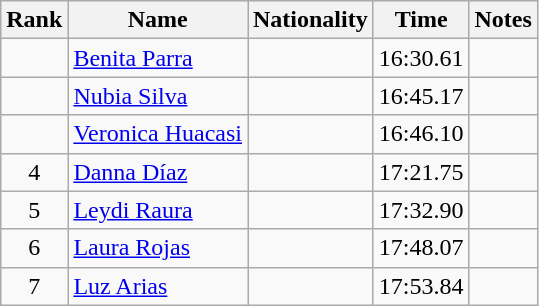<table class="wikitable sortable" style="text-align:center">
<tr>
<th>Rank</th>
<th>Name</th>
<th>Nationality</th>
<th>Time</th>
<th>Notes</th>
</tr>
<tr>
<td></td>
<td align=left><a href='#'>Benita Parra</a></td>
<td align=left></td>
<td>16:30.61</td>
<td></td>
</tr>
<tr>
<td></td>
<td align=left><a href='#'>Nubia Silva</a></td>
<td align=left></td>
<td>16:45.17</td>
<td></td>
</tr>
<tr>
<td></td>
<td align=left><a href='#'>Veronica Huacasi</a></td>
<td align=left></td>
<td>16:46.10</td>
<td></td>
</tr>
<tr>
<td>4</td>
<td align=left><a href='#'>Danna Díaz</a></td>
<td align=left></td>
<td>17:21.75</td>
<td></td>
</tr>
<tr>
<td>5</td>
<td align=left><a href='#'>Leydi Raura</a></td>
<td align=left></td>
<td>17:32.90</td>
<td></td>
</tr>
<tr>
<td>6</td>
<td align=left><a href='#'>Laura Rojas</a></td>
<td align=left></td>
<td>17:48.07</td>
<td></td>
</tr>
<tr>
<td>7</td>
<td align=left><a href='#'>Luz Arias</a></td>
<td align=left></td>
<td>17:53.84</td>
<td></td>
</tr>
</table>
